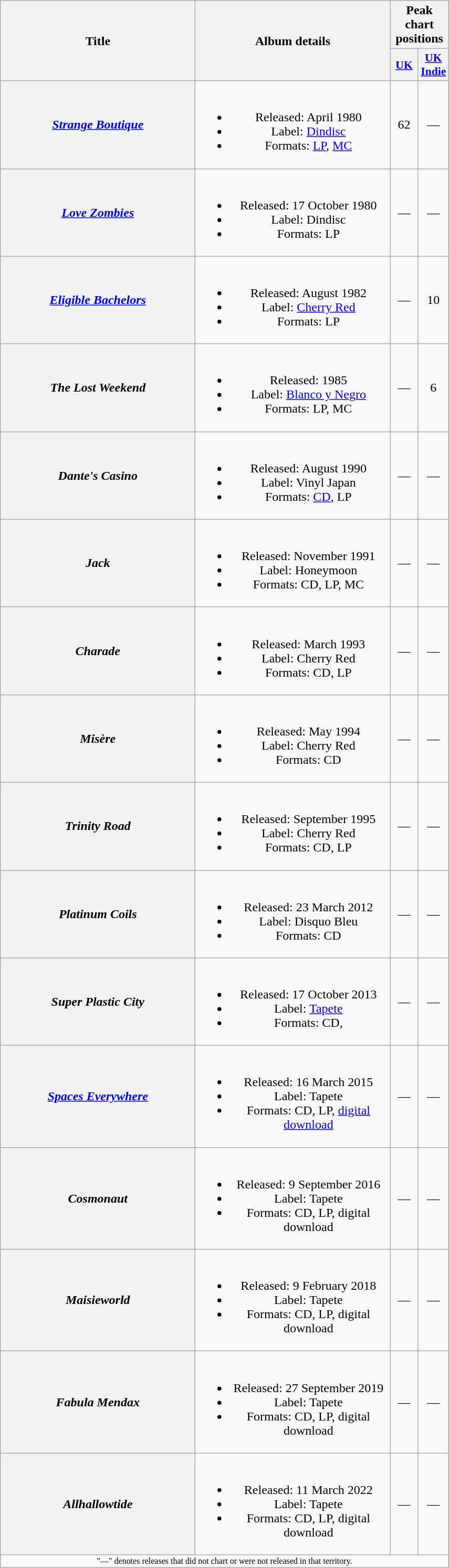<table class="wikitable plainrowheaders" style="text-align:center;">
<tr>
<th rowspan="2" scope="col" style="width:15em;">Title</th>
<th rowspan="2" scope="col" style="width:15em;">Album details</th>
<th colspan="2">Peak chart positions</th>
</tr>
<tr>
<th scope="col" style="width:2em;font-size:90%;"><a href='#'>UK</a><br></th>
<th scope="col" style="width:2em;font-size:90%;"><a href='#'>UK<br>Indie</a><br></th>
</tr>
<tr>
<th scope="row"><em><a href='#'>Strange Boutique</a></em></th>
<td><br><ul><li>Released: April 1980</li><li>Label: <a href='#'>Dindisc</a></li><li>Formats: <a href='#'>LP</a>, <a href='#'>MC</a></li></ul></td>
<td>62</td>
<td>—</td>
</tr>
<tr>
<th scope="row"><em><a href='#'>Love Zombies</a></em></th>
<td><br><ul><li>Released: 17 October 1980</li><li>Label: Dindisc</li><li>Formats: LP</li></ul></td>
<td>—</td>
<td>—</td>
</tr>
<tr>
<th scope="row"><em><a href='#'>Eligible Bachelors</a></em></th>
<td><br><ul><li>Released: August 1982</li><li>Label: <a href='#'>Cherry Red</a></li><li>Formats: LP</li></ul></td>
<td>—</td>
<td>10</td>
</tr>
<tr>
<th scope="row"><em>The Lost Weekend</em></th>
<td><br><ul><li>Released: 1985</li><li>Label: <a href='#'>Blanco y Negro</a></li><li>Formats: LP, MC</li></ul></td>
<td>—</td>
<td>6</td>
</tr>
<tr>
<th scope="row"><em>Dante's Casino</em></th>
<td><br><ul><li>Released: August 1990</li><li>Label: Vinyl Japan</li><li>Formats: <a href='#'>CD</a>, LP</li></ul></td>
<td>—</td>
<td>—</td>
</tr>
<tr>
<th scope="row"><em>Jack</em></th>
<td><br><ul><li>Released: November 1991</li><li>Label: Honeymoon</li><li>Formats: CD, LP, MC</li></ul></td>
<td>—</td>
<td>—</td>
</tr>
<tr>
<th scope="row"><em>Charade</em></th>
<td><br><ul><li>Released: March 1993</li><li>Label: Cherry Red</li><li>Formats: CD, LP</li></ul></td>
<td>—</td>
<td>—</td>
</tr>
<tr>
<th scope="row"><em>Misère</em></th>
<td><br><ul><li>Released: May 1994</li><li>Label: Cherry Red</li><li>Formats: CD</li></ul></td>
<td>—</td>
<td>—</td>
</tr>
<tr>
<th scope="row"><em>Trinity Road</em></th>
<td><br><ul><li>Released: September 1995</li><li>Label: Cherry Red</li><li>Formats: CD, LP</li></ul></td>
<td>—</td>
<td>—</td>
</tr>
<tr>
<th scope="row"><em>Platinum Coils</em></th>
<td><br><ul><li>Released: 23 March 2012</li><li>Label: Disquo Bleu</li><li>Formats: CD</li></ul></td>
<td>—</td>
<td>—</td>
</tr>
<tr>
<th scope="row"><em>Super Plastic City</em></th>
<td><br><ul><li>Released: 17 October 2013</li><li>Label: <a href='#'>Tapete</a></li><li>Formats: CD,</li></ul></td>
<td>—</td>
<td>—</td>
</tr>
<tr>
<th scope="row"><em><a href='#'>Spaces Everywhere</a></em></th>
<td><br><ul><li>Released: 16 March 2015</li><li>Label: Tapete</li><li>Formats: CD, LP, <a href='#'>digital download</a></li></ul></td>
<td>—</td>
<td>—</td>
</tr>
<tr>
<th scope="row"><em>Cosmonaut</em></th>
<td><br><ul><li>Released: 9 September 2016</li><li>Label: Tapete</li><li>Formats: CD, LP, digital download</li></ul></td>
<td>—</td>
<td>—</td>
</tr>
<tr>
<th scope="row"><em>Maisieworld</em></th>
<td><br><ul><li>Released: 9 February 2018</li><li>Label: Tapete</li><li>Formats: CD, LP, digital download</li></ul></td>
<td>—</td>
<td>—</td>
</tr>
<tr>
<th scope="row"><em>Fabula Mendax</em></th>
<td><br><ul><li>Released: 27 September 2019</li><li>Label: Tapete</li><li>Formats: CD, LP, digital download</li></ul></td>
<td>—</td>
<td>—</td>
</tr>
<tr>
<th scope="row"><em>Allhallowtide</em></th>
<td><br><ul><li>Released: 11 March 2022</li><li>Label: Tapete</li><li>Formats: CD, LP, digital download</li></ul></td>
<td>—</td>
<td>—</td>
</tr>
<tr>
<td colspan="4" style="font-size:8pt">"—" denotes releases that did not chart or were not released in that territory.</td>
</tr>
</table>
